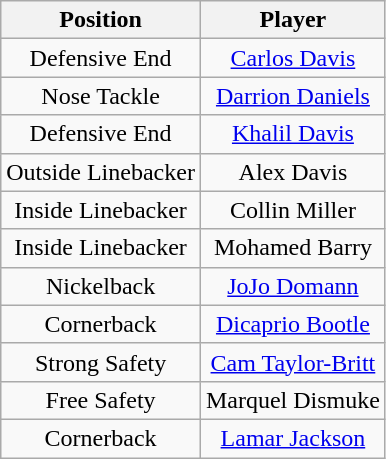<table class="wikitable" style="text-align: center;">
<tr>
<th>Position</th>
<th>Player</th>
</tr>
<tr>
<td>Defensive End</td>
<td><a href='#'>Carlos Davis</a></td>
</tr>
<tr>
<td>Nose Tackle</td>
<td><a href='#'>Darrion Daniels</a></td>
</tr>
<tr>
<td>Defensive End</td>
<td><a href='#'>Khalil Davis</a></td>
</tr>
<tr>
<td>Outside Linebacker</td>
<td>Alex Davis</td>
</tr>
<tr>
<td>Inside Linebacker</td>
<td>Collin Miller</td>
</tr>
<tr>
<td>Inside Linebacker</td>
<td>Mohamed Barry</td>
</tr>
<tr>
<td>Nickelback</td>
<td><a href='#'>JoJo Domann</a></td>
</tr>
<tr>
<td>Cornerback</td>
<td><a href='#'>Dicaprio Bootle</a></td>
</tr>
<tr>
<td>Strong Safety</td>
<td><a href='#'>Cam Taylor-Britt</a></td>
</tr>
<tr>
<td>Free Safety</td>
<td>Marquel Dismuke</td>
</tr>
<tr>
<td>Cornerback</td>
<td><a href='#'>Lamar Jackson</a></td>
</tr>
</table>
